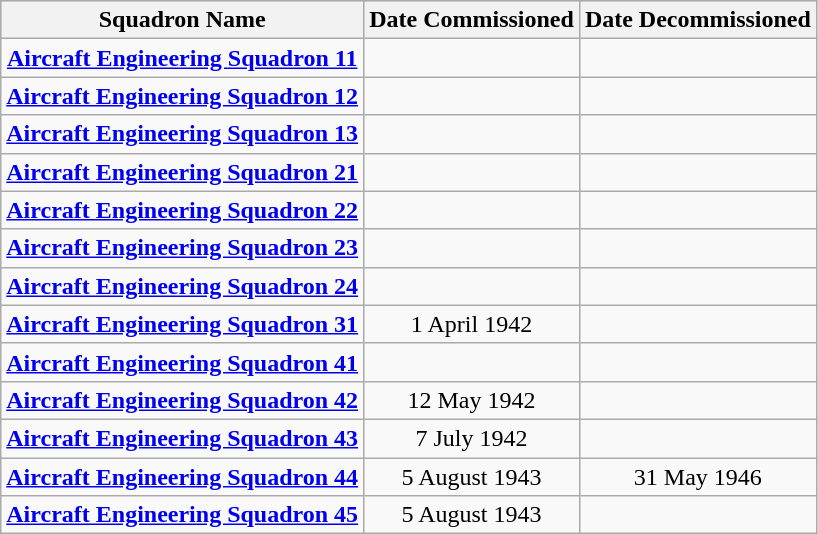<table class="wikitable" style="text-align:center;">
<tr bgcolor="#CCCCCC">
<th>Squadron Name</th>
<th>Date Commissioned</th>
<th>Date Decommissioned</th>
</tr>
<tr>
<td><strong><a href='#'>Aircraft Engineering Squadron 11</a></strong></td>
<td></td>
<td></td>
</tr>
<tr>
<td><strong><a href='#'>Aircraft Engineering Squadron 12</a></strong></td>
<td></td>
<td></td>
</tr>
<tr>
<td><strong><a href='#'>Aircraft Engineering Squadron 13</a></strong></td>
<td></td>
<td></td>
</tr>
<tr>
<td><strong><a href='#'>Aircraft Engineering Squadron 21</a></strong></td>
<td></td>
<td></td>
</tr>
<tr>
<td><strong><a href='#'>Aircraft Engineering Squadron 22</a></strong></td>
<td></td>
<td></td>
</tr>
<tr>
<td><strong><a href='#'>Aircraft Engineering Squadron 23</a></strong></td>
<td></td>
<td></td>
</tr>
<tr>
<td><strong><a href='#'>Aircraft Engineering Squadron 24</a></strong></td>
<td></td>
<td></td>
</tr>
<tr>
<td><strong><a href='#'>Aircraft Engineering Squadron 31</a></strong></td>
<td>1 April 1942</td>
<td></td>
</tr>
<tr>
<td><strong><a href='#'>Aircraft Engineering Squadron 41</a></strong></td>
<td></td>
<td></td>
</tr>
<tr>
<td><strong><a href='#'>Aircraft Engineering Squadron 42</a></strong></td>
<td>12 May 1942</td>
<td></td>
</tr>
<tr>
<td><strong><a href='#'>Aircraft Engineering Squadron 43</a></strong></td>
<td>7 July 1942</td>
<td></td>
</tr>
<tr>
<td><strong><a href='#'>Aircraft Engineering Squadron 44</a></strong></td>
<td>5 August 1943</td>
<td>31 May 1946 </td>
</tr>
<tr>
<td><strong><a href='#'>Aircraft Engineering Squadron 45</a></strong></td>
<td>5 August 1943</td>
<td></td>
</tr>
</table>
